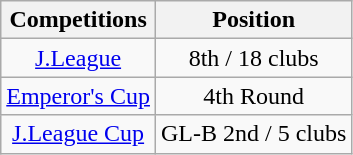<table class="wikitable" style="text-align:center;">
<tr>
<th>Competitions</th>
<th>Position</th>
</tr>
<tr>
<td><a href='#'>J.League</a></td>
<td>8th / 18 clubs</td>
</tr>
<tr>
<td><a href='#'>Emperor's Cup</a></td>
<td>4th Round</td>
</tr>
<tr>
<td><a href='#'>J.League Cup</a></td>
<td>GL-B 2nd / 5 clubs</td>
</tr>
</table>
